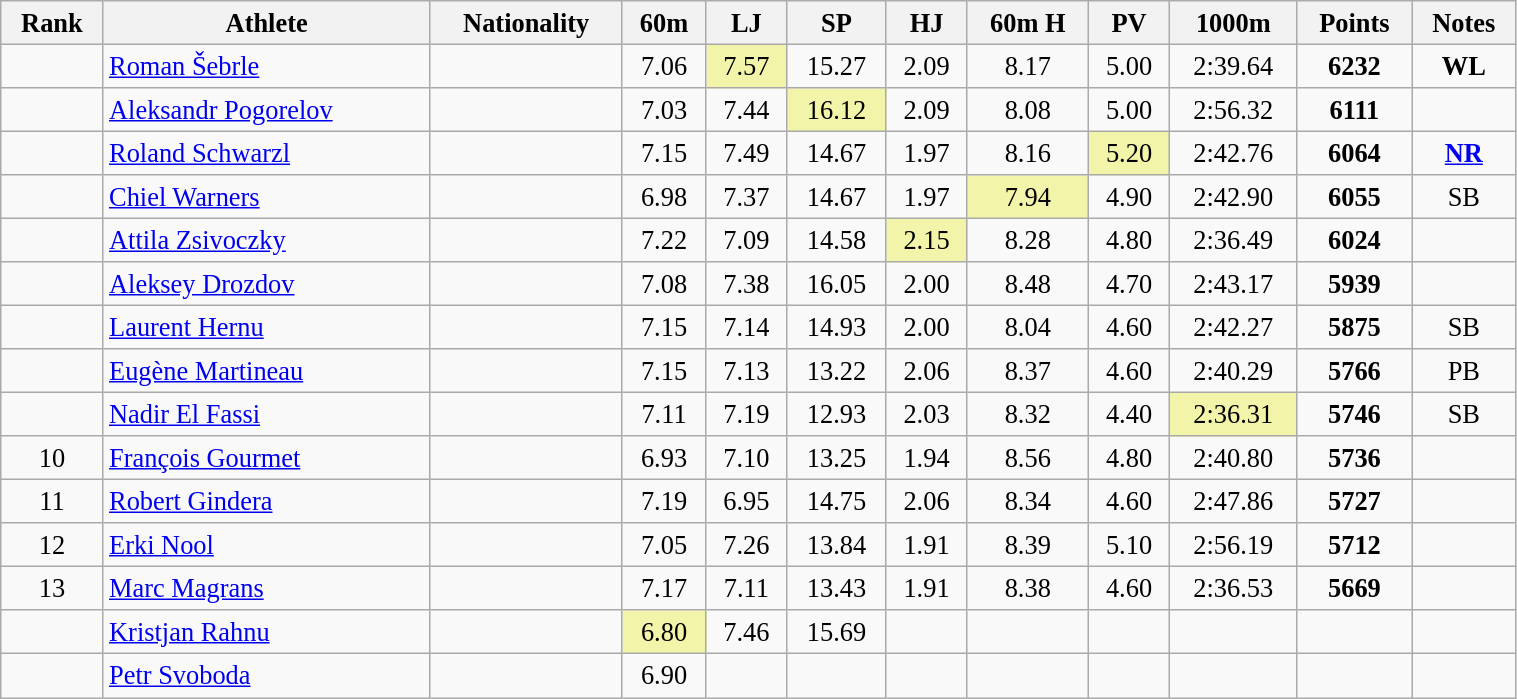<table class="wikitable sortable" style=" text-align:center; font-size:110%;" width="80%">
<tr>
<th>Rank</th>
<th>Athlete</th>
<th>Nationality</th>
<th>60m</th>
<th>LJ</th>
<th>SP</th>
<th>HJ</th>
<th>60m H</th>
<th>PV</th>
<th>1000m</th>
<th>Points</th>
<th>Notes</th>
</tr>
<tr>
<td></td>
<td align=left><a href='#'>Roman Šebrle</a></td>
<td align=left></td>
<td>7.06</td>
<td bgcolor=#F2F5A9>7.57</td>
<td>15.27</td>
<td>2.09</td>
<td>8.17</td>
<td>5.00</td>
<td>2:39.64</td>
<td><strong>6232</strong></td>
<td><strong>WL</strong></td>
</tr>
<tr>
<td></td>
<td align=left><a href='#'>Aleksandr Pogorelov</a></td>
<td align=left></td>
<td>7.03</td>
<td>7.44</td>
<td bgcolor=#F2F5A9>16.12</td>
<td>2.09</td>
<td>8.08</td>
<td>5.00</td>
<td>2:56.32</td>
<td><strong>6111</strong></td>
<td></td>
</tr>
<tr>
<td></td>
<td align=left><a href='#'>Roland Schwarzl</a></td>
<td align=left></td>
<td>7.15</td>
<td>7.49</td>
<td>14.67</td>
<td>1.97</td>
<td>8.16</td>
<td bgcolor=#F2F5A9>5.20</td>
<td>2:42.76</td>
<td><strong>6064</strong></td>
<td><strong><a href='#'>NR</a></strong></td>
</tr>
<tr>
<td></td>
<td align=left><a href='#'>Chiel Warners</a></td>
<td align=left></td>
<td>6.98</td>
<td>7.37</td>
<td>14.67</td>
<td>1.97</td>
<td bgcolor=#F2F5A9>7.94</td>
<td>4.90</td>
<td>2:42.90</td>
<td><strong>6055</strong></td>
<td>SB</td>
</tr>
<tr>
<td></td>
<td align=left><a href='#'>Attila Zsivoczky</a></td>
<td align=left></td>
<td>7.22</td>
<td>7.09</td>
<td>14.58</td>
<td bgcolor=#F2F5A9>2.15</td>
<td>8.28</td>
<td>4.80</td>
<td>2:36.49</td>
<td><strong>6024</strong></td>
<td></td>
</tr>
<tr>
<td></td>
<td align=left><a href='#'>Aleksey Drozdov</a></td>
<td align=left></td>
<td>7.08</td>
<td>7.38</td>
<td>16.05</td>
<td>2.00</td>
<td>8.48</td>
<td>4.70</td>
<td>2:43.17</td>
<td><strong>5939</strong></td>
<td></td>
</tr>
<tr>
<td></td>
<td align=left><a href='#'>Laurent Hernu</a></td>
<td align=left></td>
<td>7.15</td>
<td>7.14</td>
<td>14.93</td>
<td>2.00</td>
<td>8.04</td>
<td>4.60</td>
<td>2:42.27</td>
<td><strong>5875</strong></td>
<td>SB</td>
</tr>
<tr>
<td></td>
<td align=left><a href='#'>Eugène Martineau</a></td>
<td align=left></td>
<td>7.15</td>
<td>7.13</td>
<td>13.22</td>
<td>2.06</td>
<td>8.37</td>
<td>4.60</td>
<td>2:40.29</td>
<td><strong>5766</strong></td>
<td>PB</td>
</tr>
<tr>
<td></td>
<td align=left><a href='#'>Nadir El Fassi</a></td>
<td align=left></td>
<td>7.11</td>
<td>7.19</td>
<td>12.93</td>
<td>2.03</td>
<td>8.32</td>
<td>4.40</td>
<td bgcolor=#F2F5A9>2:36.31</td>
<td><strong>5746</strong></td>
<td>SB</td>
</tr>
<tr>
<td>10</td>
<td align=left><a href='#'>François Gourmet</a></td>
<td align=left></td>
<td>6.93</td>
<td>7.10</td>
<td>13.25</td>
<td>1.94</td>
<td>8.56</td>
<td>4.80</td>
<td>2:40.80</td>
<td><strong>5736</strong></td>
<td></td>
</tr>
<tr>
<td>11</td>
<td align=left><a href='#'>Robert Gindera</a></td>
<td align=left></td>
<td>7.19</td>
<td>6.95</td>
<td>14.75</td>
<td>2.06</td>
<td>8.34</td>
<td>4.60</td>
<td>2:47.86</td>
<td><strong>5727</strong></td>
<td></td>
</tr>
<tr>
<td>12</td>
<td align=left><a href='#'>Erki Nool</a></td>
<td align=left></td>
<td>7.05</td>
<td>7.26</td>
<td>13.84</td>
<td>1.91</td>
<td>8.39</td>
<td>5.10</td>
<td>2:56.19</td>
<td><strong>5712</strong></td>
<td></td>
</tr>
<tr>
<td>13</td>
<td align=left><a href='#'>Marc Magrans</a></td>
<td align=left></td>
<td>7.17</td>
<td>7.11</td>
<td>13.43</td>
<td>1.91</td>
<td>8.38</td>
<td>4.60</td>
<td>2:36.53</td>
<td><strong>5669</strong></td>
<td></td>
</tr>
<tr>
<td></td>
<td align=left><a href='#'>Kristjan Rahnu</a></td>
<td align=left></td>
<td bgcolor=#F2F5A9>6.80</td>
<td>7.46</td>
<td>15.69</td>
<td></td>
<td></td>
<td></td>
<td></td>
<td><strong></strong></td>
<td></td>
</tr>
<tr>
<td></td>
<td align=left><a href='#'>Petr Svoboda</a></td>
<td align=left></td>
<td>6.90</td>
<td></td>
<td></td>
<td></td>
<td></td>
<td></td>
<td></td>
<td><strong></strong></td>
<td></td>
</tr>
</table>
